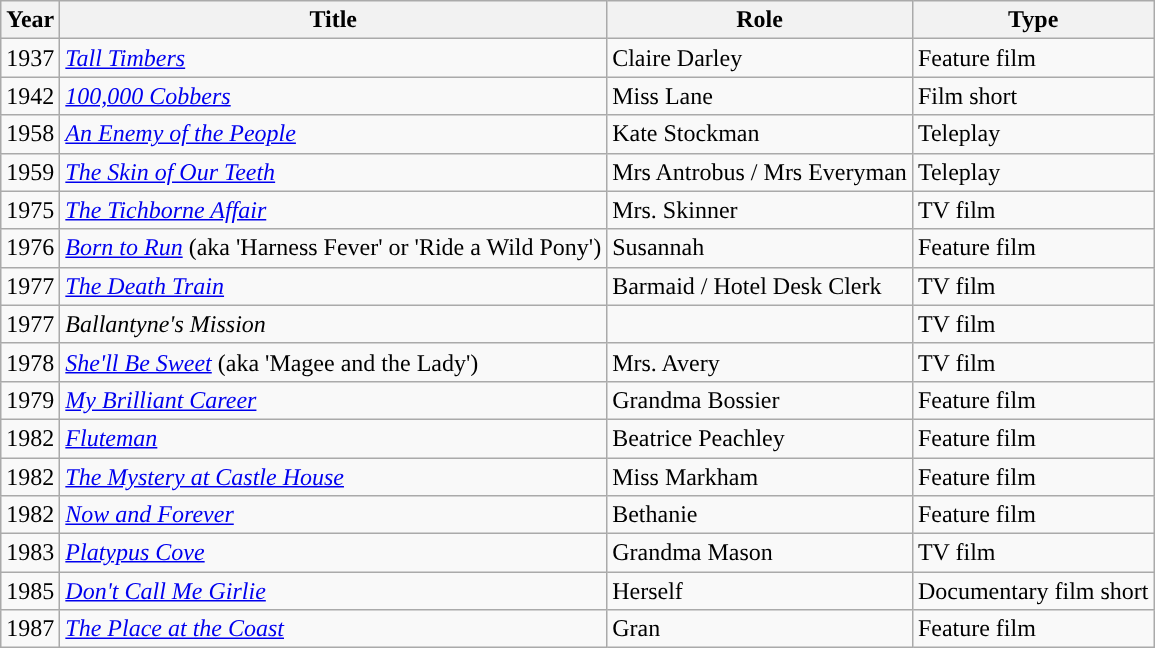<table class="wikitable">
<tr>
<th>Year</th>
<th>Title</th>
<th>Role</th>
<th>Type</th>
</tr>
<tr>
<td>1937</td>
<td><em><a href='#'>Tall Timbers</a></em></td>
<td>Claire Darley</td>
<td>Feature film</td>
</tr>
<tr>
<td>1942</td>
<td><em><a href='#'>100,000 Cobbers</a></em></td>
<td>Miss Lane</td>
<td>Film short</td>
</tr>
<tr>
<td>1958</td>
<td><em><a href='#'>An Enemy of the People</a></em></td>
<td>Kate Stockman</td>
<td>Teleplay</td>
</tr>
<tr>
<td>1959</td>
<td><em><a href='#'>The Skin of Our Teeth</a></em></td>
<td>Mrs Antrobus / Mrs Everyman</td>
<td>Teleplay</td>
</tr>
<tr>
<td>1975</td>
<td><em><a href='#'>The Tichborne Affair</a></em></td>
<td>Mrs. Skinner</td>
<td>TV film</td>
</tr>
<tr>
<td>1976</td>
<td><em><a href='#'>Born to Run</a></em> (aka 'Harness Fever' or 'Ride a Wild Pony')</td>
<td>Susannah</td>
<td>Feature film</td>
</tr>
<tr>
<td>1977</td>
<td><em><a href='#'>The Death Train</a></em></td>
<td>Barmaid / Hotel Desk Clerk</td>
<td>TV film</td>
</tr>
<tr>
<td>1977</td>
<td><em>Ballantyne's Mission</em></td>
<td></td>
<td>TV film</td>
</tr>
<tr>
<td>1978</td>
<td><em><a href='#'>She'll Be Sweet</a></em> (aka 'Magee and the Lady')</td>
<td>Mrs. Avery</td>
<td>TV film</td>
</tr>
<tr>
<td>1979</td>
<td><em><a href='#'>My Brilliant Career</a></em></td>
<td>Grandma Bossier</td>
<td>Feature film</td>
</tr>
<tr>
<td>1982</td>
<td><em><a href='#'>Fluteman</a></em></td>
<td>Beatrice Peachley</td>
<td>Feature film</td>
</tr>
<tr>
<td>1982</td>
<td><em><a href='#'>The Mystery at Castle House</a></em></td>
<td>Miss Markham</td>
<td>Feature film</td>
</tr>
<tr>
<td>1982</td>
<td><em><a href='#'>Now and Forever</a></em></td>
<td>Bethanie</td>
<td>Feature film</td>
</tr>
<tr>
<td>1983</td>
<td><em><a href='#'>Platypus Cove</a></em></td>
<td>Grandma Mason</td>
<td>TV film</td>
</tr>
<tr>
<td>1985</td>
<td><em><a href='#'>Don't Call Me Girlie</a></em></td>
<td>Herself</td>
<td>Documentary film short</td>
</tr>
<tr>
<td>1987</td>
<td><em><a href='#'>The Place at the Coast</a></em></td>
<td>Gran</td>
<td>Feature film</td>
</tr>
</table>
